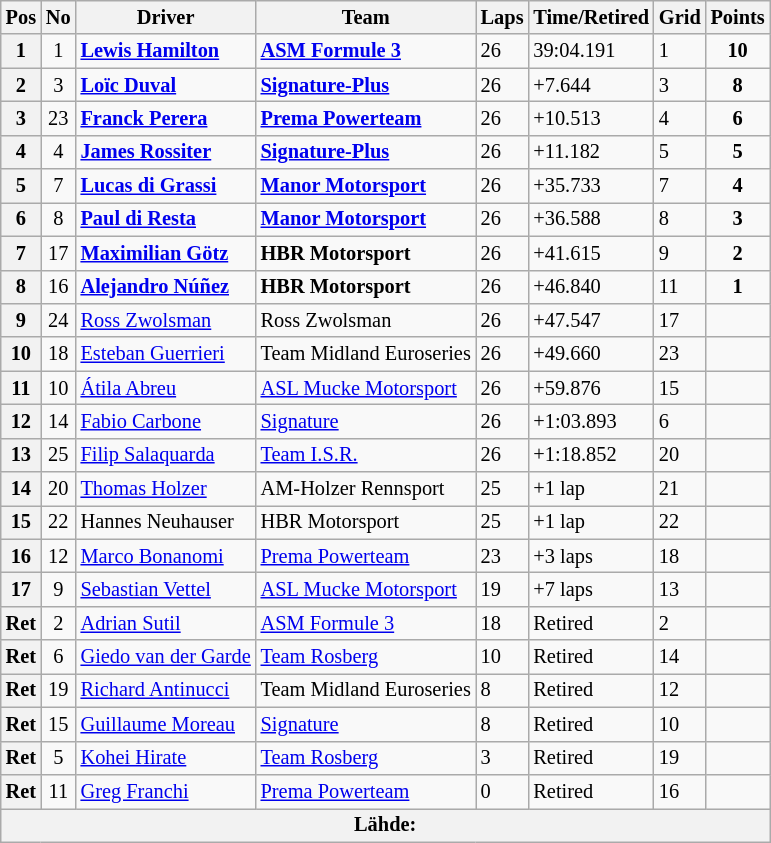<table class="wikitable" style="font-size:85%">
<tr>
<th>Pos</th>
<th>No</th>
<th>Driver</th>
<th>Team</th>
<th>Laps</th>
<th>Time/Retired</th>
<th>Grid</th>
<th>Points</th>
</tr>
<tr>
<th>1</th>
<td align=center>1</td>
<td><strong> <a href='#'>Lewis Hamilton</a></strong></td>
<td><strong><a href='#'>ASM Formule 3</a></strong></td>
<td>26</td>
<td>39:04.191</td>
<td>1</td>
<td align=center><strong>10</strong></td>
</tr>
<tr>
<th>2</th>
<td align=center>3</td>
<td><strong> <a href='#'>Loïc Duval</a></strong></td>
<td><strong><a href='#'>Signature-Plus</a></strong></td>
<td>26</td>
<td>+7.644</td>
<td>3</td>
<td align=center><strong>8</strong></td>
</tr>
<tr>
<th>3</th>
<td align=center>23</td>
<td><strong> <a href='#'>Franck Perera</a></strong></td>
<td><strong><a href='#'>Prema Powerteam</a></strong></td>
<td>26</td>
<td>+10.513</td>
<td>4</td>
<td align=center><strong>6</strong></td>
</tr>
<tr>
<th>4</th>
<td align=center>4</td>
<td><strong> <a href='#'>James Rossiter</a></strong></td>
<td><strong><a href='#'>Signature-Plus</a></strong></td>
<td>26</td>
<td>+11.182</td>
<td>5</td>
<td align=center><strong>5</strong></td>
</tr>
<tr>
<th>5</th>
<td align=center>7</td>
<td><strong> <a href='#'>Lucas di Grassi</a></strong></td>
<td><strong><a href='#'>Manor Motorsport</a></strong></td>
<td>26</td>
<td>+35.733</td>
<td>7</td>
<td align=center><strong>4</strong></td>
</tr>
<tr>
<th>6</th>
<td align=center>8</td>
<td><strong> <a href='#'>Paul di Resta</a></strong></td>
<td><strong><a href='#'>Manor Motorsport</a></strong></td>
<td>26</td>
<td>+36.588</td>
<td>8</td>
<td align=center><strong>3</strong></td>
</tr>
<tr>
<th>7</th>
<td align=center>17</td>
<td><strong> <a href='#'>Maximilian Götz</a></strong></td>
<td><strong>HBR Motorsport</strong></td>
<td>26</td>
<td>+41.615</td>
<td>9</td>
<td align=center><strong>2</strong></td>
</tr>
<tr>
<th>8</th>
<td align=center>16</td>
<td><strong> <a href='#'>Alejandro Núñez</a></strong></td>
<td><strong>HBR Motorsport</strong></td>
<td>26</td>
<td>+46.840</td>
<td>11</td>
<td align=center><strong>1</strong></td>
</tr>
<tr>
<th>9</th>
<td align=center>24</td>
<td> <a href='#'>Ross Zwolsman</a></td>
<td>Ross Zwolsman</td>
<td>26</td>
<td>+47.547</td>
<td>17</td>
<td></td>
</tr>
<tr>
<th>10</th>
<td align=center>18</td>
<td> <a href='#'>Esteban Guerrieri</a></td>
<td>Team Midland Euroseries</td>
<td>26</td>
<td>+49.660</td>
<td>23</td>
<td></td>
</tr>
<tr>
<th>11</th>
<td align=center>10</td>
<td> <a href='#'>Átila Abreu</a></td>
<td><a href='#'>ASL Mucke Motorsport</a></td>
<td>26</td>
<td>+59.876</td>
<td>15</td>
<td></td>
</tr>
<tr>
<th>12</th>
<td align=center>14</td>
<td> <a href='#'>Fabio Carbone</a></td>
<td><a href='#'>Signature</a></td>
<td>26</td>
<td>+1:03.893</td>
<td>6</td>
<td></td>
</tr>
<tr>
<th>13</th>
<td align=center>25</td>
<td> <a href='#'>Filip Salaquarda</a></td>
<td><a href='#'>Team I.S.R.</a></td>
<td>26</td>
<td>+1:18.852</td>
<td>20</td>
<td></td>
</tr>
<tr>
<th>14</th>
<td align=center>20</td>
<td> <a href='#'>Thomas Holzer</a></td>
<td>AM-Holzer Rennsport</td>
<td>25</td>
<td>+1 lap</td>
<td>21</td>
<td></td>
</tr>
<tr>
<th>15</th>
<td align=center>22</td>
<td> Hannes Neuhauser</td>
<td>HBR Motorsport</td>
<td>25</td>
<td>+1 lap</td>
<td>22</td>
<td></td>
</tr>
<tr>
<th>16</th>
<td align=center>12</td>
<td> <a href='#'>Marco Bonanomi</a></td>
<td><a href='#'>Prema Powerteam</a></td>
<td>23</td>
<td>+3 laps</td>
<td>18</td>
<td></td>
</tr>
<tr>
<th>17</th>
<td align=center>9</td>
<td> <a href='#'>Sebastian Vettel</a></td>
<td><a href='#'>ASL Mucke Motorsport</a></td>
<td>19</td>
<td>+7 laps</td>
<td>13</td>
<td></td>
</tr>
<tr>
<th>Ret</th>
<td align=center>2</td>
<td> <a href='#'>Adrian Sutil</a></td>
<td><a href='#'>ASM Formule 3</a></td>
<td>18</td>
<td>Retired</td>
<td>2</td>
<td></td>
</tr>
<tr>
<th>Ret</th>
<td align=center>6</td>
<td> <a href='#'>Giedo van der Garde</a></td>
<td><a href='#'>Team Rosberg</a></td>
<td>10</td>
<td>Retired</td>
<td>14</td>
<td></td>
</tr>
<tr>
<th>Ret</th>
<td align=center>19</td>
<td> <a href='#'>Richard Antinucci</a></td>
<td>Team Midland Euroseries</td>
<td>8</td>
<td>Retired</td>
<td>12</td>
<td></td>
</tr>
<tr>
<th>Ret</th>
<td align=center>15</td>
<td> <a href='#'>Guillaume Moreau</a></td>
<td><a href='#'>Signature</a></td>
<td>8</td>
<td>Retired</td>
<td>10</td>
<td></td>
</tr>
<tr>
<th>Ret</th>
<td align=center>5</td>
<td> <a href='#'>Kohei Hirate</a></td>
<td><a href='#'>Team Rosberg</a></td>
<td>3</td>
<td>Retired</td>
<td>19</td>
<td></td>
</tr>
<tr>
<th>Ret</th>
<td align=center>11</td>
<td> <a href='#'>Greg Franchi</a></td>
<td><a href='#'>Prema Powerteam</a></td>
<td>0</td>
<td>Retired</td>
<td>16</td>
<td></td>
</tr>
<tr>
<th colspan="8">Lähde:</th>
</tr>
</table>
